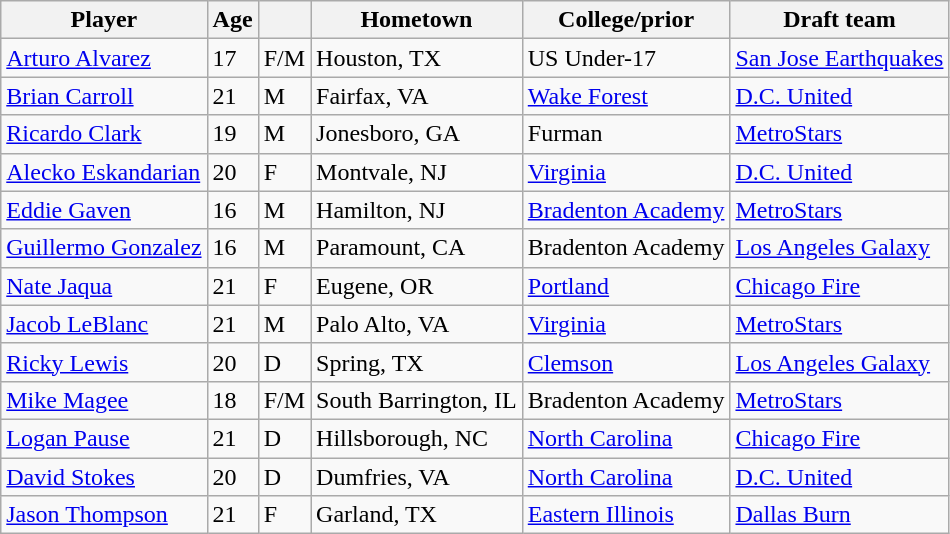<table class="wikitable">
<tr>
<th>Player</th>
<th>Age</th>
<th></th>
<th>Hometown</th>
<th>College/prior</th>
<th>Draft team</th>
</tr>
<tr>
<td> <a href='#'>Arturo Alvarez</a></td>
<td>17</td>
<td>F/M</td>
<td>Houston, TX</td>
<td>US Under-17</td>
<td><a href='#'>San Jose Earthquakes</a></td>
</tr>
<tr>
<td> <a href='#'>Brian Carroll</a></td>
<td>21</td>
<td>M</td>
<td>Fairfax, VA</td>
<td><a href='#'>Wake Forest</a></td>
<td><a href='#'>D.C. United</a></td>
</tr>
<tr>
<td> <a href='#'>Ricardo Clark</a></td>
<td>19</td>
<td>M</td>
<td>Jonesboro, GA</td>
<td>Furman</td>
<td><a href='#'>MetroStars</a></td>
</tr>
<tr>
<td> <a href='#'>Alecko Eskandarian</a></td>
<td>20</td>
<td>F</td>
<td>Montvale, NJ</td>
<td><a href='#'>Virginia</a></td>
<td><a href='#'>D.C. United</a></td>
</tr>
<tr>
<td> <a href='#'>Eddie Gaven</a></td>
<td>16</td>
<td>M</td>
<td>Hamilton, NJ</td>
<td><a href='#'>Bradenton Academy</a></td>
<td><a href='#'>MetroStars</a></td>
</tr>
<tr>
<td> <a href='#'>Guillermo Gonzalez</a></td>
<td>16</td>
<td>M</td>
<td>Paramount, CA</td>
<td>Bradenton Academy</td>
<td><a href='#'>Los Angeles Galaxy</a></td>
</tr>
<tr>
<td> <a href='#'>Nate Jaqua</a></td>
<td>21</td>
<td>F</td>
<td>Eugene, OR</td>
<td><a href='#'>Portland</a></td>
<td><a href='#'>Chicago Fire</a></td>
</tr>
<tr>
<td> <a href='#'>Jacob LeBlanc</a></td>
<td>21</td>
<td>M</td>
<td>Palo Alto, VA</td>
<td><a href='#'>Virginia</a></td>
<td><a href='#'>MetroStars</a></td>
</tr>
<tr>
<td> <a href='#'>Ricky Lewis</a></td>
<td>20</td>
<td>D</td>
<td>Spring, TX</td>
<td><a href='#'>Clemson</a></td>
<td><a href='#'>Los Angeles Galaxy</a></td>
</tr>
<tr>
<td> <a href='#'>Mike Magee</a></td>
<td>18</td>
<td>F/M</td>
<td>South Barrington, IL</td>
<td>Bradenton Academy</td>
<td><a href='#'>MetroStars</a></td>
</tr>
<tr>
<td> <a href='#'>Logan Pause</a></td>
<td>21</td>
<td>D</td>
<td>Hillsborough, NC</td>
<td><a href='#'>North Carolina</a></td>
<td><a href='#'>Chicago Fire</a></td>
</tr>
<tr>
<td> <a href='#'>David Stokes</a></td>
<td>20</td>
<td>D</td>
<td>Dumfries, VA</td>
<td><a href='#'>North Carolina</a></td>
<td><a href='#'>D.C. United</a></td>
</tr>
<tr>
<td> <a href='#'>Jason Thompson</a></td>
<td>21</td>
<td>F</td>
<td>Garland, TX</td>
<td><a href='#'>Eastern Illinois</a></td>
<td><a href='#'>Dallas Burn</a></td>
</tr>
</table>
